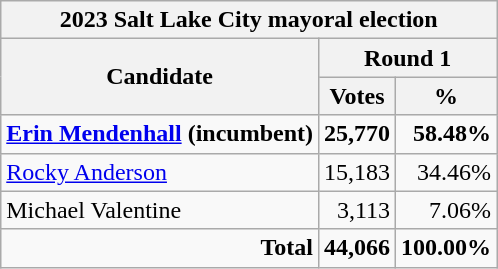<table class="wikitable">
<tr>
<th colspan="3">2023 Salt Lake City mayoral election</th>
</tr>
<tr>
<th rowspan="2">Candidate</th>
<th colspan="2">Round 1</th>
</tr>
<tr>
<th>Votes</th>
<th>%</th>
</tr>
<tr>
<td><strong><a href='#'>Erin Mendenhall</a> (incumbent)</strong></td>
<td align="right"><strong>25,770</strong></td>
<td align="right"><strong>58.48%</strong></td>
</tr>
<tr>
<td><a href='#'>Rocky Anderson</a></td>
<td align="right">15,183</td>
<td align="right">34.46%</td>
</tr>
<tr>
<td>Michael Valentine</td>
<td align="right">3,113</td>
<td align="right">7.06%</td>
</tr>
<tr align="right">
<td><strong>Total</strong></td>
<td><strong>44,066</strong></td>
<td><strong>100.00%</strong></td>
</tr>
</table>
